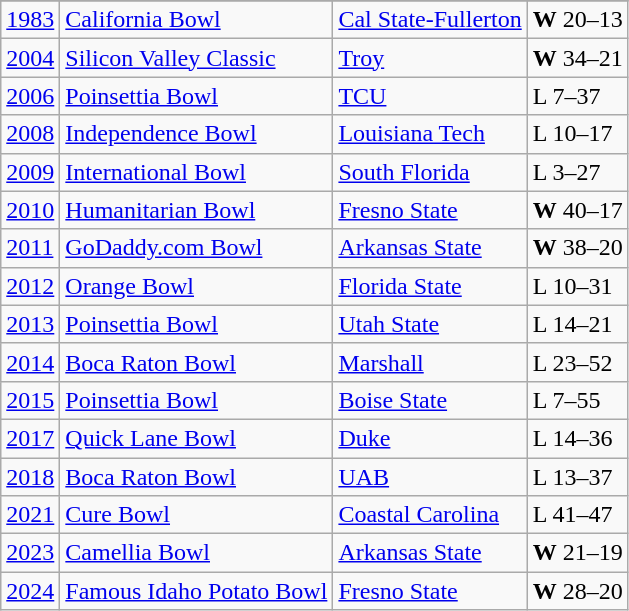<table class="wikitable">
<tr>
</tr>
<tr>
<td><a href='#'>1983</a></td>
<td><a href='#'>California Bowl</a></td>
<td><a href='#'>Cal State-Fullerton</a></td>
<td><strong>W</strong> 20–13</td>
</tr>
<tr>
<td><a href='#'>2004</a></td>
<td><a href='#'>Silicon Valley Classic</a></td>
<td><a href='#'>Troy</a></td>
<td><strong>W</strong> 34–21</td>
</tr>
<tr>
<td><a href='#'>2006</a></td>
<td><a href='#'>Poinsettia Bowl</a></td>
<td><a href='#'>TCU</a></td>
<td>L 7–37</td>
</tr>
<tr>
<td><a href='#'>2008</a></td>
<td><a href='#'>Independence Bowl</a></td>
<td><a href='#'>Louisiana Tech</a></td>
<td>L 10–17</td>
</tr>
<tr>
<td><a href='#'>2009</a></td>
<td><a href='#'>International Bowl</a></td>
<td><a href='#'>South Florida</a></td>
<td>L 3–27</td>
</tr>
<tr>
<td><a href='#'>2010</a></td>
<td><a href='#'>Humanitarian Bowl</a></td>
<td><a href='#'>Fresno State</a></td>
<td><strong>W</strong> 40–17</td>
</tr>
<tr>
<td><a href='#'>2011</a></td>
<td><a href='#'>GoDaddy.com Bowl</a></td>
<td><a href='#'>Arkansas State</a></td>
<td><strong>W</strong> 38–20</td>
</tr>
<tr>
<td><a href='#'>2012</a></td>
<td><a href='#'>Orange Bowl</a></td>
<td><a href='#'>Florida State</a></td>
<td>L 10–31</td>
</tr>
<tr>
<td><a href='#'>2013</a></td>
<td><a href='#'>Poinsettia Bowl</a></td>
<td><a href='#'>Utah State</a></td>
<td>L 14–21</td>
</tr>
<tr>
<td><a href='#'>2014</a></td>
<td><a href='#'>Boca Raton Bowl</a></td>
<td><a href='#'>Marshall</a></td>
<td>L 23–52</td>
</tr>
<tr>
<td><a href='#'>2015</a></td>
<td><a href='#'>Poinsettia Bowl</a></td>
<td><a href='#'>Boise State</a></td>
<td>L 7–55</td>
</tr>
<tr>
<td><a href='#'>2017</a></td>
<td><a href='#'>Quick Lane Bowl</a></td>
<td><a href='#'>Duke</a></td>
<td>L 14–36</td>
</tr>
<tr>
<td><a href='#'>2018</a></td>
<td><a href='#'>Boca Raton Bowl</a></td>
<td><a href='#'>UAB</a></td>
<td>L 13–37</td>
</tr>
<tr>
<td><a href='#'>2021</a></td>
<td><a href='#'>Cure Bowl</a></td>
<td><a href='#'>Coastal Carolina</a></td>
<td>L 41–47</td>
</tr>
<tr>
<td><a href='#'>2023</a></td>
<td><a href='#'>Camellia Bowl</a></td>
<td><a href='#'>Arkansas State</a></td>
<td><strong> W</strong> 21–19</td>
</tr>
<tr>
<td><a href='#'>2024</a></td>
<td><a href='#'>Famous Idaho Potato Bowl</a></td>
<td><a href='#'>Fresno State</a></td>
<td><strong>W</strong> 28–20</td>
</tr>
</table>
